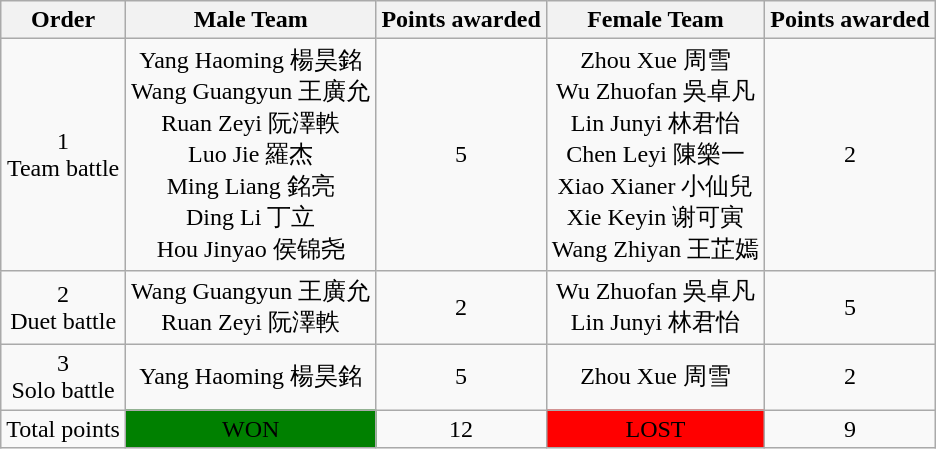<table class="wikitable" style="text-align:center">
<tr>
<th>Order</th>
<th>Male Team</th>
<th>Points awarded</th>
<th>Female Team</th>
<th>Points awarded</th>
</tr>
<tr>
<td>1 <br> Team battle</td>
<td>Yang Haoming 楊昊銘 <br>Wang Guangyun 王廣允 <br>Ruan Zeyi 阮澤軼 <br> Luo Jie 羅杰 <br> Ming Liang 銘亮 <br> Ding Li 丁立 <br> Hou Jinyao 侯锦尧</td>
<td>5</td>
<td>Zhou Xue 周雪 <br> Wu Zhuofan 吳卓凡 <br> Lin Junyi 林君怡 <br> Chen Leyi 陳樂一 <br> Xiao Xianer 小仙兒 <br> Xie Keyin 谢可寅 <br> Wang Zhiyan 王芷嫣</td>
<td>2</td>
</tr>
<tr>
<td>2 <br> Duet battle</td>
<td>Wang Guangyun 王廣允 <br> Ruan Zeyi 阮澤軼</td>
<td>2</td>
<td>Wu Zhuofan 吳卓凡 <br> Lin Junyi 林君怡</td>
<td>5</td>
</tr>
<tr>
<td>3 <br> Solo battle</td>
<td>Yang Haoming 楊昊銘</td>
<td>5</td>
<td>Zhou Xue 周雪</td>
<td>2</td>
</tr>
<tr>
<td>Total points</td>
<td style="background:green; ">WON</td>
<td>12</td>
<td style="background:red; ">LOST</td>
<td>9</td>
</tr>
</table>
